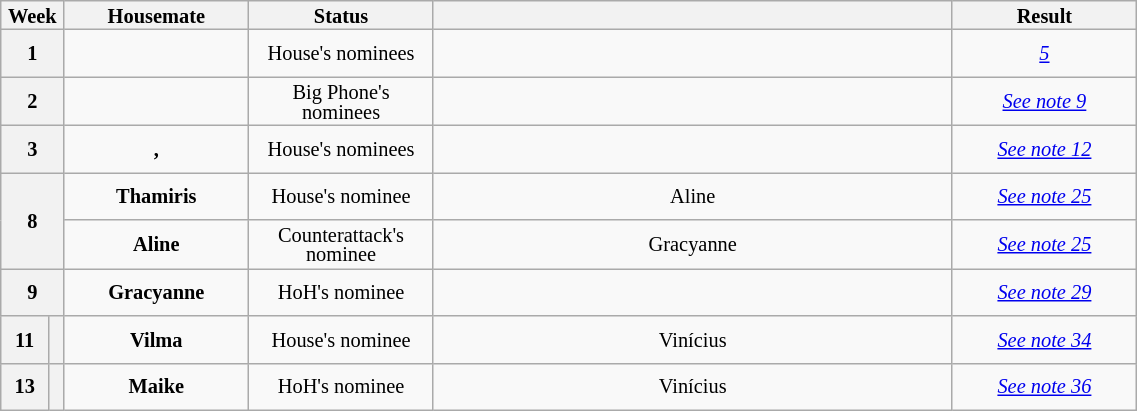<table class="wikitable" style="width:60%; text-align:center; font-size:85%; line-height:13px;">
<tr>
<th width="03.00%" colspan=2>Week</th>
<th width="14.25%">Housemate</th>
<th width="14.25%">Status</th>
<th width="40.00%"></th>
<th width="14.25%">Result</th>
</tr>
<tr>
<th colspan=2 style="height:25px">1</th>
<td style="height:25px"><strong></strong></td>
<td>House's nominees</td>
<td></td>
<td><em><a href='#'> 5</a></em></td>
</tr>
<tr>
<th colspan=2 style="height:25px">2</th>
<td style="height:25px"><strong></strong></td>
<td>Big Phone's nominees</td>
<td></td>
<td><em><a href='#'>See note 9</a></em></td>
</tr>
<tr>
<th colspan=2 style="height:25px">3</th>
<td style="height:25px"><strong>, </strong></td>
<td>House's nominees</td>
<td></td>
<td><em><a href='#'>See note 12</a></em></td>
</tr>
<tr>
<th rowspan=2 colspan=2 style="height:25px">8</th>
<td style="height:25px"><strong>Thamiris</strong></td>
<td>House's nominee</td>
<td>Aline</td>
<td><em><a href='#'>See note 25</a></em></td>
</tr>
<tr>
<td style="height:25px"><strong>Aline</strong></td>
<td>Counterattack's nominee</td>
<td>Gracyanne</td>
<td><em><a href='#'>See note 25</a></em></td>
</tr>
<tr>
<th colspan=2 style="height:25px">9</th>
<td style="height:25px"><strong>Gracyanne</strong></td>
<td>HoH's nominee</td>
<td></td>
<td><em><a href='#'>See note 29</a></em></td>
</tr>
<tr>
<th style="height:25px">11</th>
<th style="height:25px"></th>
<td style="height:25px"><strong>Vilma</strong></td>
<td>House's nominee</td>
<td>Vinícius</td>
<td><em><a href='#'>See note 34</a></em></td>
</tr>
<tr>
<th style="height:25px">13</th>
<th style="height:25px"></th>
<td style="height:25px"><strong>Maike</strong></td>
<td>HoH's nominee</td>
<td>Vinícius</td>
<td><em><a href='#'>See note 36</a></em></td>
</tr>
</table>
